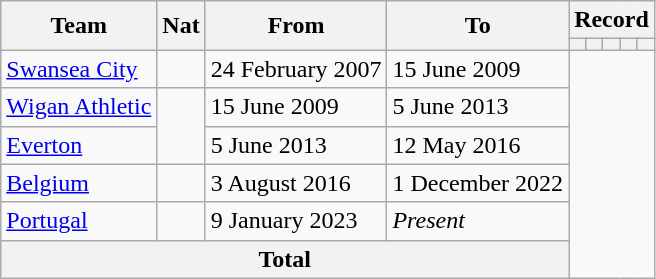<table class="wikitable" style="text-align:center">
<tr>
<th rowspan="2">Team</th>
<th rowspan="2">Nat</th>
<th rowspan="2">From</th>
<th rowspan="2">To</th>
<th colspan="5">Record</th>
</tr>
<tr>
<th></th>
<th></th>
<th></th>
<th></th>
<th></th>
</tr>
<tr>
<td align="left"><a href='#'>Swansea City</a></td>
<td></td>
<td align="left">24 February 2007</td>
<td align="left">15 June 2009<br></td>
</tr>
<tr>
<td align="left"><a href='#'>Wigan Athletic</a></td>
<td rowspan=2></td>
<td align="left">15 June 2009</td>
<td align="left">5 June 2013<br></td>
</tr>
<tr>
<td align="left"><a href='#'>Everton</a></td>
<td align="left">5 June 2013</td>
<td align="left">12 May 2016<br></td>
</tr>
<tr>
<td align="left"><a href='#'>Belgium</a></td>
<td></td>
<td align="left">3 August 2016</td>
<td align="left">1 December 2022<br></td>
</tr>
<tr>
<td align="left"><a href='#'>Portugal</a></td>
<td></td>
<td align="left">9 January 2023</td>
<td align="left"><em>Present</em><br></td>
</tr>
<tr>
<th colspan="4">Total<br></th>
</tr>
</table>
